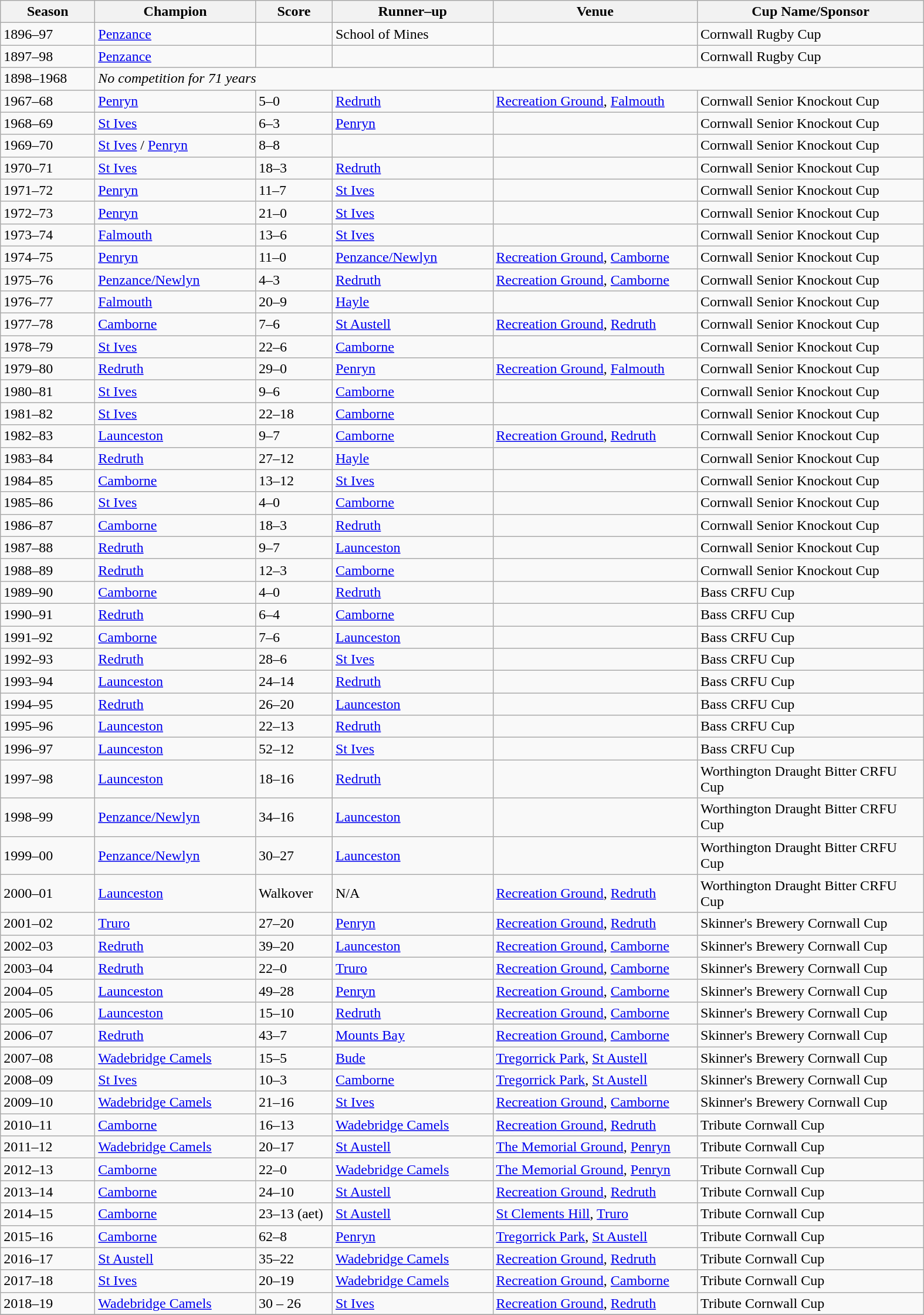<table class="wikitable" style="text-align: left;">
<tr>
<th style="width:100px;">Season</th>
<th style="width:175px;">Champion</th>
<th style="width:80px;">Score</th>
<th style="width:175px;">Runner–up</th>
<th style="width:225px;">Venue</th>
<th style="width:250px;">Cup Name/Sponsor</th>
</tr>
<tr align=left>
<td>1896–97</td>
<td><a href='#'>Penzance</a></td>
<td></td>
<td>School of Mines</td>
<td></td>
<td>Cornwall Rugby Cup</td>
</tr>
<tr>
<td>1897–98</td>
<td><a href='#'>Penzance</a></td>
<td></td>
<td></td>
<td></td>
<td>Cornwall Rugby Cup</td>
</tr>
<tr>
<td>1898–1968</td>
<td colspan="5"><em>No competition for 71 years</em></td>
</tr>
<tr>
<td>1967–68</td>
<td><a href='#'>Penryn</a></td>
<td>5–0</td>
<td><a href='#'>Redruth</a></td>
<td><a href='#'>Recreation Ground</a>, <a href='#'>Falmouth</a></td>
<td>Cornwall Senior Knockout Cup</td>
</tr>
<tr>
<td>1968–69</td>
<td><a href='#'>St Ives</a></td>
<td>6–3</td>
<td><a href='#'>Penryn</a></td>
<td></td>
<td>Cornwall Senior Knockout Cup</td>
</tr>
<tr>
<td>1969–70</td>
<td><a href='#'>St Ives</a> / <a href='#'>Penryn</a></td>
<td>8–8</td>
<td></td>
<td></td>
<td>Cornwall Senior Knockout Cup</td>
</tr>
<tr>
<td>1970–71</td>
<td><a href='#'>St Ives</a></td>
<td>18–3</td>
<td><a href='#'>Redruth</a></td>
<td></td>
<td>Cornwall Senior Knockout Cup</td>
</tr>
<tr>
<td>1971–72</td>
<td><a href='#'>Penryn</a></td>
<td>11–7</td>
<td><a href='#'>St Ives</a></td>
<td></td>
<td>Cornwall Senior Knockout Cup</td>
</tr>
<tr>
<td>1972–73</td>
<td><a href='#'>Penryn</a></td>
<td>21–0</td>
<td><a href='#'>St Ives</a></td>
<td></td>
<td>Cornwall Senior Knockout Cup</td>
</tr>
<tr>
<td>1973–74</td>
<td><a href='#'>Falmouth</a></td>
<td>13–6</td>
<td><a href='#'>St Ives</a></td>
<td></td>
<td>Cornwall Senior Knockout Cup</td>
</tr>
<tr>
<td>1974–75</td>
<td><a href='#'>Penryn</a></td>
<td>11–0</td>
<td><a href='#'>Penzance/Newlyn</a></td>
<td><a href='#'>Recreation Ground</a>, <a href='#'>Camborne</a></td>
<td>Cornwall Senior Knockout Cup</td>
</tr>
<tr>
<td>1975–76</td>
<td><a href='#'>Penzance/Newlyn</a></td>
<td>4–3</td>
<td><a href='#'>Redruth</a></td>
<td><a href='#'>Recreation Ground</a>, <a href='#'>Camborne</a></td>
<td>Cornwall Senior Knockout Cup</td>
</tr>
<tr>
<td>1976–77</td>
<td><a href='#'>Falmouth</a></td>
<td>20–9</td>
<td><a href='#'>Hayle</a></td>
<td></td>
<td>Cornwall Senior Knockout Cup</td>
</tr>
<tr>
<td>1977–78</td>
<td><a href='#'>Camborne</a></td>
<td>7–6</td>
<td><a href='#'>St Austell</a></td>
<td><a href='#'>Recreation Ground</a>, <a href='#'>Redruth</a></td>
<td>Cornwall Senior Knockout Cup</td>
</tr>
<tr>
<td>1978–79</td>
<td><a href='#'>St Ives</a></td>
<td>22–6</td>
<td><a href='#'>Camborne</a></td>
<td></td>
<td>Cornwall Senior Knockout Cup</td>
</tr>
<tr>
<td>1979–80</td>
<td><a href='#'>Redruth</a></td>
<td>29–0</td>
<td><a href='#'>Penryn</a></td>
<td><a href='#'>Recreation Ground</a>, <a href='#'>Falmouth</a></td>
<td>Cornwall Senior Knockout Cup</td>
</tr>
<tr>
<td>1980–81</td>
<td><a href='#'>St Ives</a></td>
<td>9–6</td>
<td><a href='#'>Camborne</a></td>
<td></td>
<td>Cornwall Senior Knockout Cup</td>
</tr>
<tr>
<td>1981–82</td>
<td><a href='#'>St Ives</a></td>
<td>22–18</td>
<td><a href='#'>Camborne</a></td>
<td></td>
<td>Cornwall Senior Knockout Cup</td>
</tr>
<tr>
<td>1982–83</td>
<td><a href='#'>Launceston</a></td>
<td>9–7</td>
<td><a href='#'>Camborne</a></td>
<td><a href='#'>Recreation Ground</a>, <a href='#'>Redruth</a></td>
<td>Cornwall Senior Knockout Cup</td>
</tr>
<tr>
<td>1983–84</td>
<td><a href='#'>Redruth</a></td>
<td>27–12</td>
<td><a href='#'>Hayle</a></td>
<td></td>
<td>Cornwall Senior Knockout Cup</td>
</tr>
<tr>
<td>1984–85</td>
<td><a href='#'>Camborne</a></td>
<td>13–12</td>
<td><a href='#'>St Ives</a></td>
<td></td>
<td>Cornwall Senior Knockout Cup</td>
</tr>
<tr>
<td>1985–86</td>
<td><a href='#'>St Ives</a></td>
<td>4–0</td>
<td><a href='#'>Camborne</a></td>
<td></td>
<td>Cornwall Senior Knockout Cup</td>
</tr>
<tr>
<td>1986–87</td>
<td><a href='#'>Camborne</a></td>
<td>18–3</td>
<td><a href='#'>Redruth</a></td>
<td></td>
<td>Cornwall Senior Knockout Cup</td>
</tr>
<tr>
<td>1987–88</td>
<td><a href='#'>Redruth</a></td>
<td>9–7</td>
<td><a href='#'>Launceston</a></td>
<td></td>
<td>Cornwall Senior Knockout Cup</td>
</tr>
<tr>
<td>1988–89</td>
<td><a href='#'>Redruth</a></td>
<td>12–3</td>
<td><a href='#'>Camborne</a></td>
<td></td>
<td>Cornwall Senior Knockout Cup</td>
</tr>
<tr>
<td>1989–90</td>
<td><a href='#'>Camborne</a></td>
<td>4–0</td>
<td><a href='#'>Redruth</a></td>
<td></td>
<td>Bass CRFU Cup</td>
</tr>
<tr>
<td>1990–91</td>
<td><a href='#'>Redruth</a></td>
<td>6–4</td>
<td><a href='#'>Camborne</a></td>
<td></td>
<td>Bass CRFU Cup</td>
</tr>
<tr>
<td>1991–92</td>
<td><a href='#'>Camborne</a></td>
<td>7–6</td>
<td><a href='#'>Launceston</a></td>
<td></td>
<td>Bass CRFU Cup</td>
</tr>
<tr>
<td>1992–93</td>
<td><a href='#'>Redruth</a></td>
<td>28–6</td>
<td><a href='#'>St Ives</a></td>
<td></td>
<td>Bass CRFU Cup</td>
</tr>
<tr>
<td>1993–94</td>
<td><a href='#'>Launceston</a></td>
<td>24–14</td>
<td><a href='#'>Redruth</a></td>
<td></td>
<td>Bass CRFU Cup</td>
</tr>
<tr>
<td>1994–95</td>
<td><a href='#'>Redruth</a></td>
<td>26–20</td>
<td><a href='#'>Launceston</a></td>
<td></td>
<td>Bass CRFU Cup</td>
</tr>
<tr>
<td>1995–96</td>
<td><a href='#'>Launceston</a></td>
<td>22–13</td>
<td><a href='#'>Redruth</a></td>
<td></td>
<td>Bass CRFU Cup</td>
</tr>
<tr>
<td>1996–97</td>
<td><a href='#'>Launceston</a></td>
<td>52–12</td>
<td><a href='#'>St Ives</a></td>
<td></td>
<td>Bass CRFU Cup</td>
</tr>
<tr>
<td>1997–98</td>
<td><a href='#'>Launceston</a></td>
<td>18–16</td>
<td><a href='#'>Redruth</a></td>
<td></td>
<td>Worthington Draught Bitter CRFU Cup</td>
</tr>
<tr>
<td>1998–99</td>
<td><a href='#'>Penzance/Newlyn</a></td>
<td>34–16</td>
<td><a href='#'>Launceston</a></td>
<td></td>
<td>Worthington Draught Bitter CRFU Cup</td>
</tr>
<tr>
<td>1999–00</td>
<td><a href='#'>Penzance/Newlyn</a></td>
<td>30–27</td>
<td><a href='#'>Launceston</a></td>
<td></td>
<td>Worthington Draught Bitter CRFU Cup</td>
</tr>
<tr>
<td>2000–01</td>
<td><a href='#'>Launceston</a></td>
<td>Walkover</td>
<td>N/A</td>
<td><a href='#'>Recreation Ground</a>, <a href='#'>Redruth</a></td>
<td>Worthington Draught Bitter CRFU Cup</td>
</tr>
<tr>
<td>2001–02</td>
<td><a href='#'>Truro</a></td>
<td>27–20</td>
<td><a href='#'>Penryn</a></td>
<td><a href='#'>Recreation Ground</a>, <a href='#'>Redruth</a></td>
<td>Skinner's Brewery Cornwall Cup</td>
</tr>
<tr>
<td>2002–03</td>
<td><a href='#'>Redruth</a></td>
<td>39–20</td>
<td><a href='#'>Launceston</a></td>
<td><a href='#'>Recreation Ground</a>, <a href='#'>Camborne</a></td>
<td>Skinner's Brewery Cornwall Cup</td>
</tr>
<tr>
<td>2003–04</td>
<td><a href='#'>Redruth</a></td>
<td>22–0</td>
<td><a href='#'>Truro</a></td>
<td><a href='#'>Recreation Ground</a>, <a href='#'>Camborne</a></td>
<td>Skinner's Brewery Cornwall Cup</td>
</tr>
<tr>
<td>2004–05</td>
<td><a href='#'>Launceston</a></td>
<td>49–28</td>
<td><a href='#'>Penryn</a></td>
<td><a href='#'>Recreation Ground</a>, <a href='#'>Camborne</a></td>
<td>Skinner's Brewery Cornwall Cup</td>
</tr>
<tr>
<td>2005–06</td>
<td><a href='#'>Launceston</a></td>
<td>15–10</td>
<td><a href='#'>Redruth</a></td>
<td><a href='#'>Recreation Ground</a>, <a href='#'>Camborne</a></td>
<td>Skinner's Brewery Cornwall Cup</td>
</tr>
<tr>
<td>2006–07</td>
<td><a href='#'>Redruth</a></td>
<td>43–7</td>
<td><a href='#'>Mounts Bay</a></td>
<td><a href='#'>Recreation Ground</a>, <a href='#'>Camborne</a></td>
<td>Skinner's Brewery Cornwall Cup</td>
</tr>
<tr>
<td>2007–08</td>
<td><a href='#'>Wadebridge Camels</a></td>
<td>15–5</td>
<td><a href='#'>Bude</a></td>
<td><a href='#'>Tregorrick Park</a>, <a href='#'>St Austell</a></td>
<td>Skinner's Brewery Cornwall Cup</td>
</tr>
<tr>
<td>2008–09</td>
<td><a href='#'>St Ives</a></td>
<td>10–3</td>
<td><a href='#'>Camborne</a></td>
<td><a href='#'>Tregorrick Park</a>, <a href='#'>St Austell</a></td>
<td>Skinner's Brewery Cornwall Cup</td>
</tr>
<tr>
<td>2009–10</td>
<td><a href='#'>Wadebridge Camels</a></td>
<td>21–16</td>
<td><a href='#'>St Ives</a></td>
<td><a href='#'>Recreation Ground</a>, <a href='#'>Camborne</a></td>
<td>Skinner's Brewery Cornwall Cup</td>
</tr>
<tr>
<td>2010–11</td>
<td><a href='#'>Camborne</a></td>
<td>16–13</td>
<td><a href='#'>Wadebridge Camels</a></td>
<td><a href='#'>Recreation Ground</a>, <a href='#'>Redruth</a></td>
<td>Tribute Cornwall Cup</td>
</tr>
<tr>
<td>2011–12</td>
<td><a href='#'>Wadebridge Camels</a></td>
<td>20–17</td>
<td><a href='#'>St Austell</a></td>
<td><a href='#'>The Memorial Ground</a>, <a href='#'>Penryn</a></td>
<td>Tribute Cornwall Cup</td>
</tr>
<tr>
<td>2012–13</td>
<td><a href='#'>Camborne</a></td>
<td>22–0</td>
<td><a href='#'>Wadebridge Camels</a></td>
<td><a href='#'>The Memorial Ground</a>, <a href='#'>Penryn</a></td>
<td>Tribute Cornwall Cup</td>
</tr>
<tr>
<td>2013–14</td>
<td><a href='#'>Camborne</a></td>
<td>24–10</td>
<td><a href='#'>St Austell</a></td>
<td><a href='#'>Recreation Ground</a>, <a href='#'>Redruth</a></td>
<td>Tribute Cornwall Cup</td>
</tr>
<tr>
<td>2014–15</td>
<td><a href='#'>Camborne</a></td>
<td>23–13 (aet)</td>
<td><a href='#'>St Austell</a></td>
<td><a href='#'>St Clements Hill</a>, <a href='#'>Truro</a></td>
<td>Tribute Cornwall Cup</td>
</tr>
<tr>
<td>2015–16</td>
<td><a href='#'>Camborne</a></td>
<td>62–8</td>
<td><a href='#'>Penryn</a></td>
<td><a href='#'>Tregorrick Park</a>, <a href='#'>St Austell</a></td>
<td>Tribute Cornwall Cup</td>
</tr>
<tr>
<td>2016–17</td>
<td><a href='#'>St Austell</a></td>
<td>35–22</td>
<td><a href='#'>Wadebridge Camels</a></td>
<td><a href='#'>Recreation Ground</a>, <a href='#'>Redruth</a></td>
<td>Tribute Cornwall Cup</td>
</tr>
<tr>
<td>2017–18</td>
<td><a href='#'>St Ives</a></td>
<td>20–19</td>
<td><a href='#'>Wadebridge Camels</a></td>
<td><a href='#'>Recreation Ground</a>, <a href='#'>Camborne</a></td>
<td>Tribute Cornwall Cup</td>
</tr>
<tr>
<td>2018–19</td>
<td><a href='#'>Wadebridge Camels</a></td>
<td>30 – 26</td>
<td><a href='#'>St Ives</a></td>
<td><a href='#'>Recreation Ground</a>, <a href='#'>Redruth</a></td>
<td>Tribute Cornwall Cup</td>
</tr>
<tr>
</tr>
</table>
